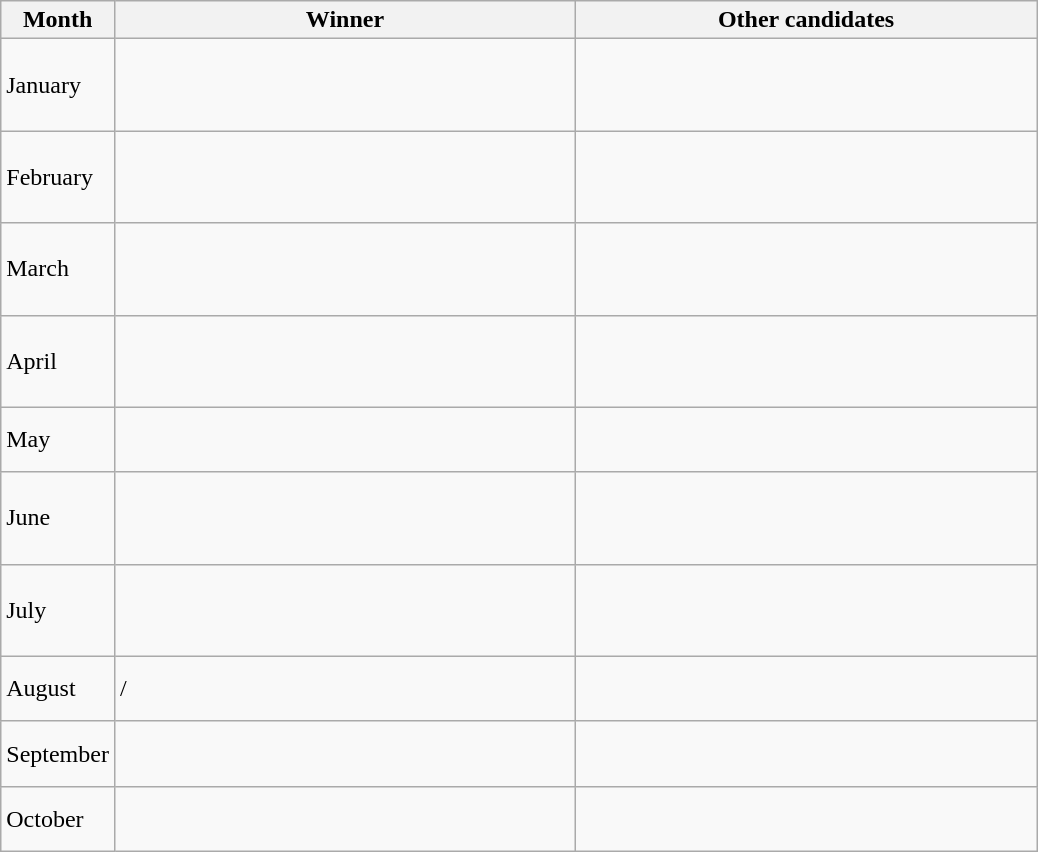<table | class="wikitable">
<tr>
<th>Month</th>
<th width=300>Winner</th>
<th width=300>Other candidates</th>
</tr>
<tr>
<td>January</td>
<td></td>
<td><br><br><br></td>
</tr>
<tr>
<td>February</td>
<td></td>
<td><br><br><br></td>
</tr>
<tr>
<td>March</td>
<td></td>
<td><br><br><br></td>
</tr>
<tr>
<td>April</td>
<td></td>
<td><br><br><br></td>
</tr>
<tr>
<td>May</td>
<td></td>
<td><br><br></td>
</tr>
<tr>
<td>June</td>
<td></td>
<td><br><br><br></td>
</tr>
<tr>
<td>July</td>
<td></td>
<td><br><br><br></td>
</tr>
<tr>
<td>August</td>
<td> / </td>
<td><br><br></td>
</tr>
<tr>
<td>September</td>
<td></td>
<td><br><br></td>
</tr>
<tr>
<td>October</td>
<td></td>
<td><br><br></td>
</tr>
</table>
